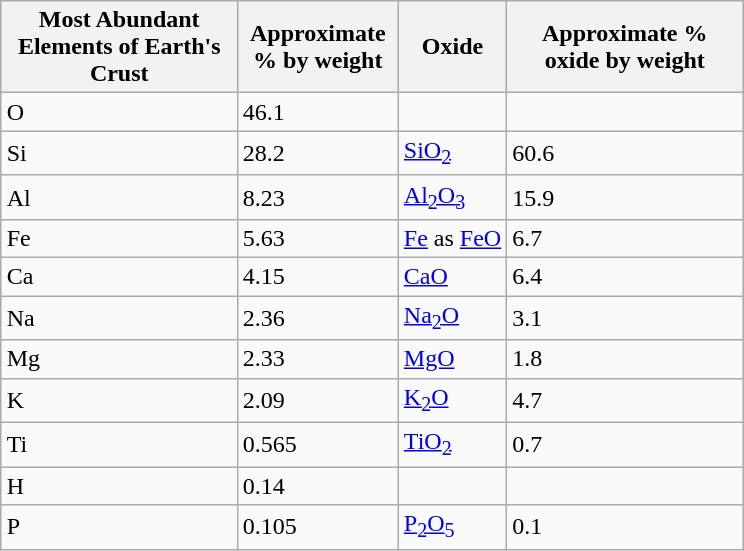<table class="wikitable"  style="margin:auto;min-height:320px;">
<tr>
<th scope="col" style="width:150px;" rowspan="1.5">Most Abundant Elements of Earth's Crust</th>
<th scope="col" style="width:100px;" colspan="1.5">Approximate % by weight</th>
<th>Oxide</th>
<th scope-"col" style="width:150px;">Approximate % oxide by weight</th>
</tr>
<tr>
<td>O</td>
<td>46.1</td>
<td></td>
<td></td>
</tr>
<tr>
<td>Si</td>
<td>28.2</td>
<td><a href='#'>SiO<sub>2</sub></a></td>
<td>60.6</td>
</tr>
<tr>
<td>Al</td>
<td>8.23</td>
<td><a href='#'>Al<sub>2</sub>O<sub>3</sub></a></td>
<td>15.9</td>
</tr>
<tr>
<td>Fe</td>
<td>5.63</td>
<td><a href='#'>Fe</a> as <a href='#'>FeO</a></td>
<td>6.7</td>
</tr>
<tr>
<td>Ca</td>
<td>4.15</td>
<td><a href='#'>CaO</a></td>
<td>6.4</td>
</tr>
<tr>
<td>Na</td>
<td>2.36</td>
<td><a href='#'>Na<sub>2</sub>O</a></td>
<td>3.1</td>
</tr>
<tr>
<td>Mg</td>
<td>2.33</td>
<td><a href='#'>MgO</a></td>
<td>1.8</td>
</tr>
<tr>
<td>K</td>
<td>2.09</td>
<td><a href='#'>K<sub>2</sub>O</a></td>
<td>4.7</td>
</tr>
<tr>
<td>Ti</td>
<td>0.565</td>
<td><a href='#'>TiO<sub>2</sub></a></td>
<td>0.7</td>
</tr>
<tr>
<td>H</td>
<td>0.14</td>
<td></td>
<td></td>
</tr>
<tr>
<td>P</td>
<td>0.105</td>
<td><a href='#'>P<sub>2</sub>O<sub>5</sub></a></td>
<td>0.1</td>
</tr>
</table>
